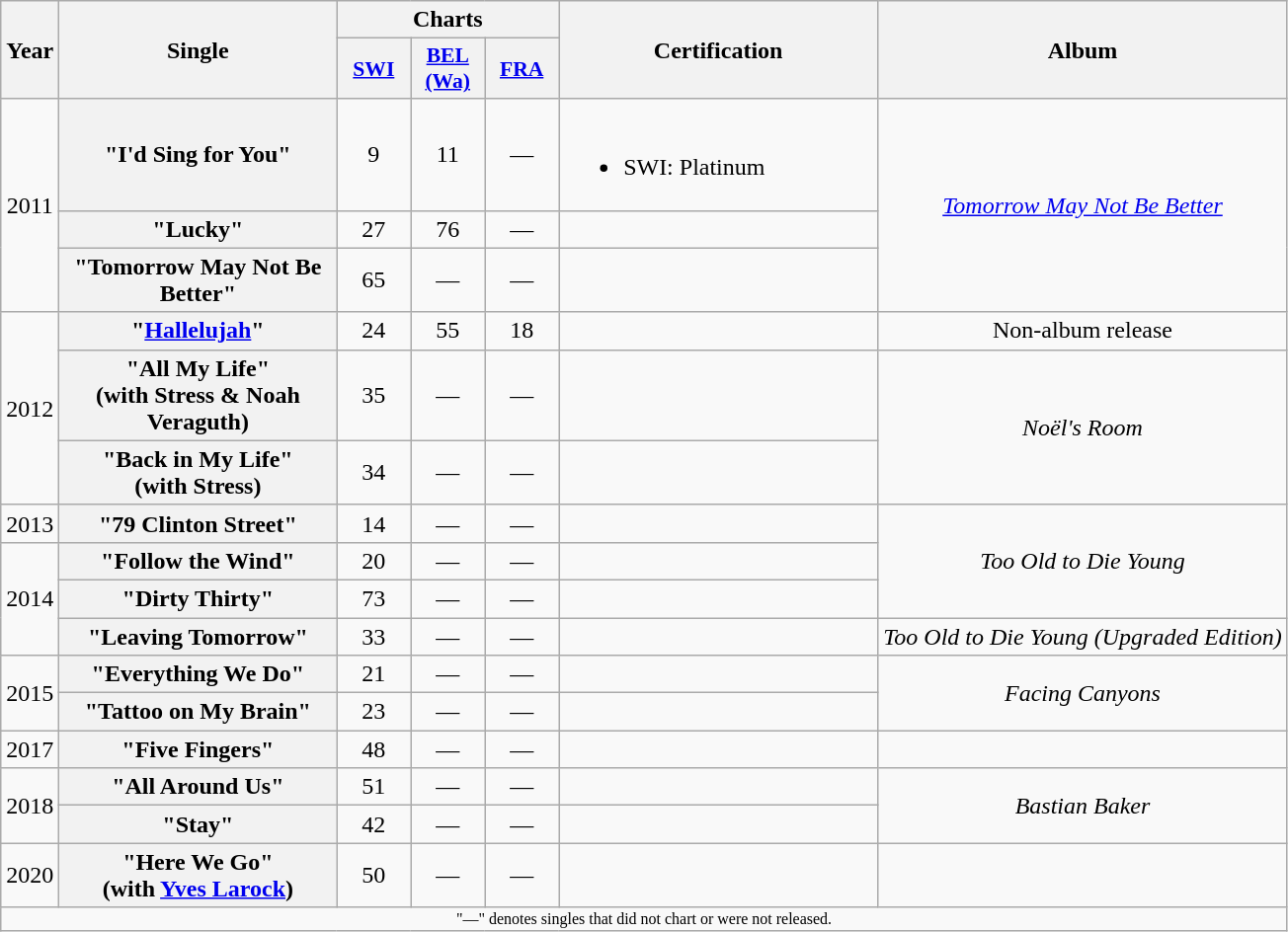<table class="wikitable plainrowheaders" style="text-align:center;">
<tr>
<th rowspan="2">Year</th>
<th rowspan="2" style="width:180px;">Single</th>
<th colspan="3">Charts</th>
<th rowspan="2" style="width:13em;">Certification</th>
<th rowspan="2">Album</th>
</tr>
<tr>
<th style="width:3em;font-size:90%;"><a href='#'>SWI</a><br></th>
<th style="width:3em;font-size:90%;"><a href='#'>BEL<br>(Wa)</a><br></th>
<th style="width:3em;font-size:90%;"><a href='#'>FRA</a><br></th>
</tr>
<tr>
<td rowspan="3">2011</td>
<th scope="row">"I'd Sing for You"</th>
<td>9</td>
<td>11</td>
<td>—</td>
<td style="text-align:left;"><br><ul><li>SWI: Platinum</li></ul></td>
<td rowspan="3"><em><a href='#'>Tomorrow May Not Be Better</a></em></td>
</tr>
<tr>
<th scope="row">"Lucky"</th>
<td>27</td>
<td>76</td>
<td>—</td>
<td></td>
</tr>
<tr>
<th scope="row">"Tomorrow May Not Be Better"</th>
<td>65</td>
<td>—</td>
<td>—</td>
<td></td>
</tr>
<tr>
<td rowspan="3">2012</td>
<th scope="row">"<a href='#'>Hallelujah</a>"</th>
<td>24</td>
<td>55</td>
<td>18</td>
<td></td>
<td>Non-album release</td>
</tr>
<tr>
<th scope="row">"All My Life"<br><span>(with Stress & Noah Veraguth)</span></th>
<td>35</td>
<td>—</td>
<td>—</td>
<td></td>
<td rowspan="2"><em>Noël's Room</em></td>
</tr>
<tr>
<th scope="row">"Back in My Life"<br><span>(with Stress)</span></th>
<td>34</td>
<td>—</td>
<td>—</td>
<td></td>
</tr>
<tr>
<td>2013</td>
<th scope="row">"79 Clinton Street"</th>
<td>14</td>
<td>—</td>
<td>—</td>
<td style="text-align:left;"></td>
<td rowspan="3"><em>Too Old to Die Young</em></td>
</tr>
<tr>
<td rowspan="3">2014</td>
<th scope="row">"Follow the Wind"</th>
<td>20</td>
<td>—</td>
<td>—</td>
<td style="text-align:left;"></td>
</tr>
<tr>
<th scope="row">"Dirty Thirty"</th>
<td>73</td>
<td>—</td>
<td>—</td>
<td></td>
</tr>
<tr>
<th scope="row">"Leaving Tomorrow"</th>
<td>33</td>
<td>—</td>
<td>—</td>
<td style="text-align:left;"></td>
<td><em>Too Old to Die Young (Upgraded Edition)</em></td>
</tr>
<tr>
<td rowspan="2">2015</td>
<th scope="row">"Everything We Do"</th>
<td>21</td>
<td>—</td>
<td>—</td>
<td style="text-align:left;"></td>
<td rowspan="2"><em>Facing Canyons</em></td>
</tr>
<tr>
<th scope="row">"Tattoo on My Brain"</th>
<td>23</td>
<td>—</td>
<td>—</td>
<td></td>
</tr>
<tr>
<td>2017</td>
<th scope="row">"Five Fingers"</th>
<td>48</td>
<td>—</td>
<td>—</td>
<td style="text-align:left;"></td>
<td></td>
</tr>
<tr>
<td rowspan="2">2018</td>
<th scope="row">"All Around Us"</th>
<td>51</td>
<td>—</td>
<td>—</td>
<td style="text-align:left;"></td>
<td rowspan="2"><em>Bastian Baker</em></td>
</tr>
<tr>
<th scope="row">"Stay"</th>
<td>42</td>
<td>—</td>
<td>—</td>
<td style="text-align:left;"></td>
</tr>
<tr>
<td>2020</td>
<th scope="row">"Here We Go"<br><span>(with <a href='#'>Yves Larock</a>)</span></th>
<td>50</td>
<td>—</td>
<td>—</td>
<td style="text-align:left;"></td>
<td></td>
</tr>
<tr>
<td colspan="30" style="font-size:8pt">"—" denotes singles that did not chart or were not released.</td>
</tr>
</table>
